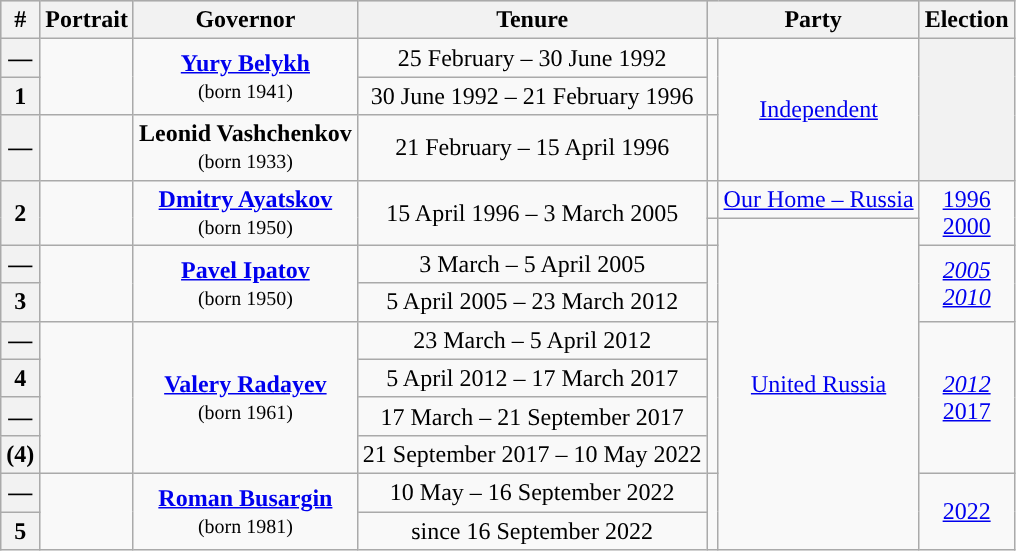<table class="wikitable" style="text-align:center">
<tr style="background:#cccccc" bgcolor=#E6E6AA>
<th>#</th>
<th>Portrait</th>
<th>Governor</th>
<th>Tenure</th>
<th colspan="2">Party</th>
<th>Election</th>
</tr>
<tr>
<th>—</th>
<td rowspan=2></td>
<td rowspan=2><strong><a href='#'>Yury Belykh</a></strong><br><small>(born 1941)</small></td>
<td>25 February – 30 June 1992</td>
<td rowspan=2; style="background: "></td>
<td rowspan="3"><a href='#'>Independent</a></td>
<th rowspan=3></th>
</tr>
<tr>
<th>1</th>
<td>30 June 1992 – 21 February 1996</td>
</tr>
<tr>
<th>—</th>
<td></td>
<td><strong>Leonid Vashchenkov</strong><br><small>(born 1933)</small></td>
<td>21 February – 15 April 1996</td>
<td style="background: "></td>
</tr>
<tr>
<th rowspan=2>2</th>
<td rowspan=2></td>
<td rowspan=2><strong><a href='#'>Dmitry Ayatskov</a></strong><br><small>(born 1950)</small></td>
<td rowspan=2>15 April 1996 – 3 March 2005</td>
<td style="background: "></td>
<td><a href='#'>Our Home – Russia</a></td>
<td rowspan=2><a href='#'>1996</a><br><a href='#'>2000</a></td>
</tr>
<tr>
<td style="background: "></td>
<td rowspan="9"><a href='#'>United Russia</a></td>
</tr>
<tr>
<th>—</th>
<td rowspan=2></td>
<td rowspan=2><strong><a href='#'>Pavel Ipatov</a></strong><br><small>(born 1950)</small></td>
<td>3 March – 5 April 2005</td>
<td rowspan=2; style="background: "></td>
<td rowspan=2><em><a href='#'>2005</a></em><br><em><a href='#'>2010</a></em></td>
</tr>
<tr>
<th>3</th>
<td>5 April 2005 – 23 March 2012</td>
</tr>
<tr>
<th>—</th>
<td rowspan=4></td>
<td rowspan=4><strong><a href='#'>Valery Radayev</a></strong><br><small>(born 1961)</small></td>
<td>23 March – 5 April 2012</td>
<td rowspan=4; style="background: "></td>
<td rowspan=4><em><a href='#'>2012</a></em><br><a href='#'>2017</a></td>
</tr>
<tr>
<th>4</th>
<td>5 April 2012 – 17 March 2017</td>
</tr>
<tr>
<th>—</th>
<td>17 March – 21 September 2017</td>
</tr>
<tr>
<th>(4)</th>
<td>21 September 2017 – 10 May 2022</td>
</tr>
<tr>
<th>—</th>
<td rowspan=2></td>
<td rowspan=2><strong><a href='#'>Roman Busargin</a></strong><br><small>(born 1981)</small></td>
<td>10 May – 16 September 2022</td>
<td rowspan=2; style="background: "></td>
<td rowspan=2><a href='#'>2022</a></td>
</tr>
<tr>
<th>5</th>
<td>since 16 September 2022</td>
</tr>
</table>
